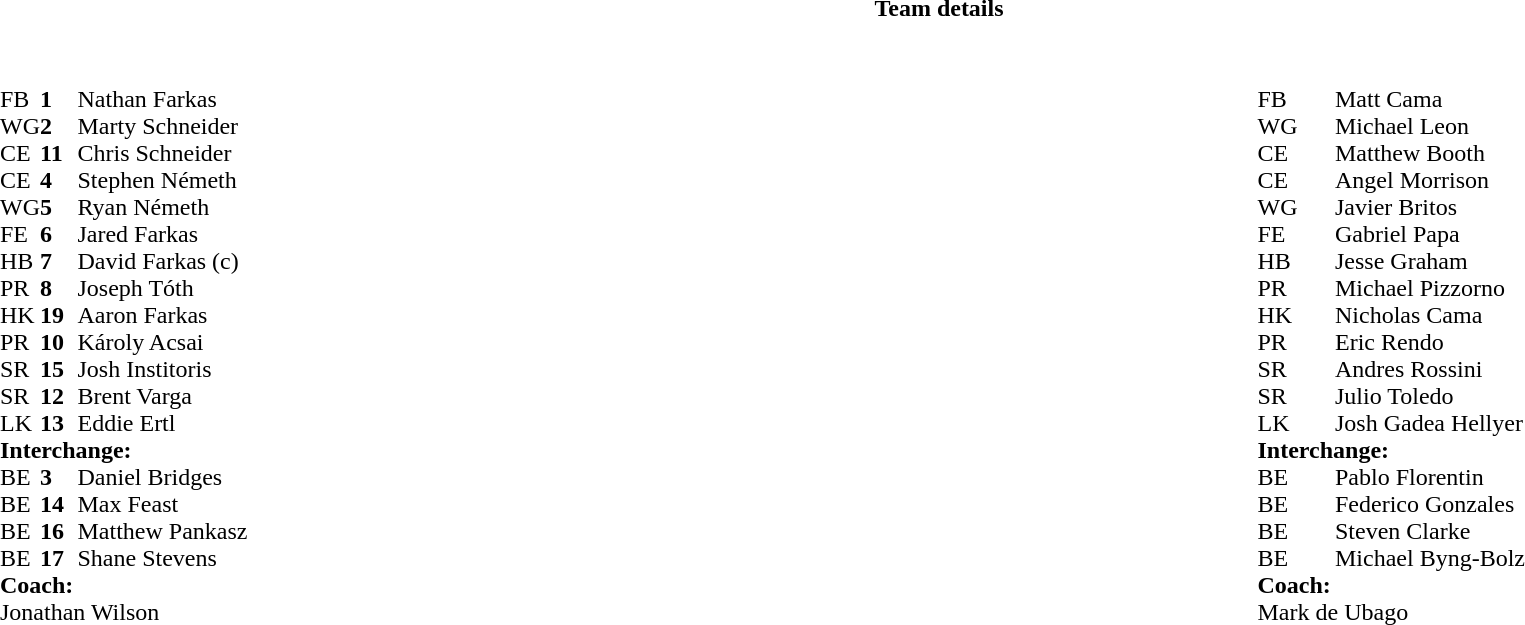<table border="0" width="100%" class="collapsible collapsed">
<tr>
<th>Team details</th>
</tr>
<tr>
<td><br><table width="100%">
<tr>
<td valign="top" width="50%"><br><table style="font-size: 100%" cellspacing="0" cellpadding="0">
<tr>
<th width="25"></th>
<th width="25"></th>
<th></th>
<th width="25"></th>
</tr>
<tr>
<td>FB</td>
<td><strong>1</strong></td>
<td>Nathan Farkas</td>
</tr>
<tr>
<td>WG</td>
<td><strong>2</strong></td>
<td>Marty Schneider</td>
</tr>
<tr>
<td>CE</td>
<td><strong>11</strong></td>
<td>Chris Schneider</td>
</tr>
<tr>
<td>CE</td>
<td><strong>4</strong></td>
<td>Stephen Németh</td>
</tr>
<tr>
<td>WG</td>
<td><strong>5</strong></td>
<td>Ryan Németh</td>
</tr>
<tr>
<td>FE</td>
<td><strong>6</strong></td>
<td>Jared Farkas</td>
</tr>
<tr>
<td>HB</td>
<td><strong>7</strong></td>
<td>David Farkas (c)</td>
</tr>
<tr>
<td>PR</td>
<td><strong>8</strong></td>
<td>Joseph Tóth</td>
</tr>
<tr>
<td>HK</td>
<td><strong>19</strong></td>
<td>Aaron Farkas</td>
</tr>
<tr>
<td>PR</td>
<td><strong>10</strong></td>
<td>Károly Acsai</td>
</tr>
<tr>
<td>SR</td>
<td><strong>15</strong></td>
<td>Josh Institoris</td>
</tr>
<tr>
<td>SR</td>
<td><strong>12</strong></td>
<td>Brent Varga</td>
</tr>
<tr>
<td>LK</td>
<td><strong>13</strong></td>
<td>Eddie Ertl</td>
</tr>
<tr>
<td colspan=3><strong>Interchange:</strong></td>
</tr>
<tr>
<td>BE</td>
<td><strong>3</strong></td>
<td>Daniel Bridges</td>
</tr>
<tr>
<td>BE</td>
<td><strong>14</strong></td>
<td>Max Feast</td>
</tr>
<tr>
<td>BE</td>
<td><strong>16</strong></td>
<td>Matthew Pankasz</td>
</tr>
<tr>
<td>BE</td>
<td><strong>17</strong></td>
<td>Shane Stevens</td>
</tr>
<tr>
<td colspan=3><strong>Coach:</strong></td>
</tr>
<tr>
<td colspan="4"> Jonathan Wilson</td>
</tr>
</table>
</td>
<td valign="top" width="50%"><br><table style="font-size: 100%" cellspacing="0" cellpadding="0" align="center">
<tr>
<th width="25"></th>
<th width="25"></th>
<th></th>
<th width="25"></th>
</tr>
<tr>
<td>FB</td>
<td><strong> </strong></td>
<td>Matt Cama</td>
</tr>
<tr>
<td>WG</td>
<td><strong> </strong></td>
<td>Michael Leon</td>
</tr>
<tr>
<td>CE</td>
<td><strong> </strong></td>
<td>Matthew Booth</td>
</tr>
<tr>
<td>CE</td>
<td><strong> </strong></td>
<td>Angel Morrison</td>
</tr>
<tr>
<td>WG</td>
<td><strong> </strong></td>
<td>Javier Britos</td>
</tr>
<tr>
<td>FE</td>
<td><strong> </strong></td>
<td>Gabriel Papa</td>
</tr>
<tr>
<td>HB</td>
<td><strong> </strong></td>
<td>Jesse Graham</td>
</tr>
<tr>
<td>PR</td>
<td><strong> </strong></td>
<td>Michael Pizzorno</td>
</tr>
<tr>
<td>HK</td>
<td><strong> </strong></td>
<td>Nicholas Cama</td>
</tr>
<tr>
<td>PR</td>
<td><strong> </strong></td>
<td>Eric Rendo</td>
</tr>
<tr>
<td>SR</td>
<td><strong> </strong></td>
<td>Andres Rossini</td>
</tr>
<tr>
<td>SR</td>
<td><strong> </strong></td>
<td>Julio Toledo</td>
</tr>
<tr>
<td>LK</td>
<td><strong> </strong></td>
<td>Josh Gadea Hellyer</td>
</tr>
<tr>
<td colspan=3><strong>Interchange:</strong></td>
</tr>
<tr>
<td>BE</td>
<td><strong> </strong></td>
<td>Pablo Florentin</td>
</tr>
<tr>
<td>BE</td>
<td><strong> </strong></td>
<td>Federico Gonzales</td>
</tr>
<tr>
<td>BE</td>
<td><strong> </strong></td>
<td>Steven Clarke</td>
</tr>
<tr>
<td>BE</td>
<td><strong> </strong></td>
<td>Michael Byng-Bolz</td>
</tr>
<tr>
<td colspan=3><strong>Coach:</strong></td>
</tr>
<tr>
<td colspan="4">Mark de Ubago</td>
</tr>
</table>
</td>
</tr>
</table>
</td>
</tr>
</table>
